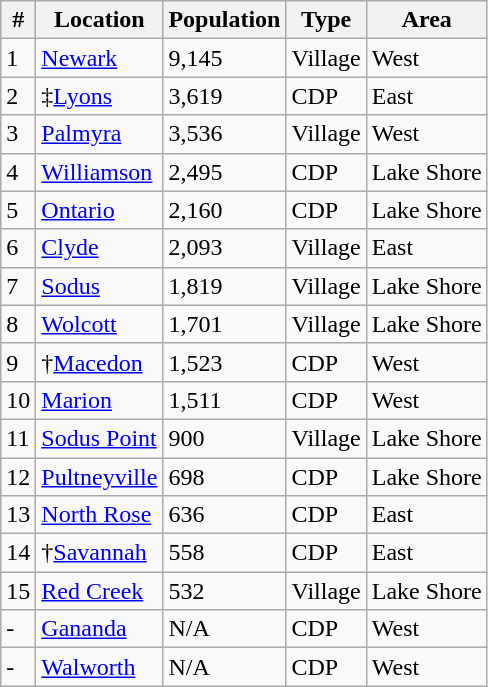<table class="wikitable sortable">
<tr>
<th>#</th>
<th>Location</th>
<th>Population</th>
<th>Type</th>
<th>Area</th>
</tr>
<tr>
<td>1</td>
<td><a href='#'>Newark</a></td>
<td>9,145</td>
<td>Village</td>
<td>West</td>
</tr>
<tr>
<td>2</td>
<td>‡<a href='#'>Lyons</a></td>
<td>3,619</td>
<td>CDP</td>
<td>East</td>
</tr>
<tr>
<td>3</td>
<td><a href='#'>Palmyra</a></td>
<td>3,536</td>
<td>Village</td>
<td>West</td>
</tr>
<tr>
<td>4</td>
<td><a href='#'>Williamson</a></td>
<td>2,495</td>
<td>CDP</td>
<td>Lake Shore</td>
</tr>
<tr>
<td>5</td>
<td><a href='#'>Ontario</a></td>
<td>2,160</td>
<td>CDP</td>
<td>Lake Shore</td>
</tr>
<tr>
<td>6</td>
<td><a href='#'>Clyde</a></td>
<td>2,093</td>
<td>Village</td>
<td>East</td>
</tr>
<tr>
<td>7</td>
<td><a href='#'>Sodus</a></td>
<td>1,819</td>
<td>Village</td>
<td>Lake Shore</td>
</tr>
<tr>
<td>8</td>
<td><a href='#'>Wolcott</a></td>
<td>1,701</td>
<td>Village</td>
<td>Lake Shore</td>
</tr>
<tr>
<td>9</td>
<td>†<a href='#'>Macedon</a></td>
<td>1,523</td>
<td>CDP</td>
<td>West</td>
</tr>
<tr>
<td>10</td>
<td><a href='#'>Marion</a></td>
<td>1,511</td>
<td>CDP</td>
<td>West</td>
</tr>
<tr>
<td>11</td>
<td><a href='#'>Sodus Point</a></td>
<td>900</td>
<td>Village</td>
<td>Lake Shore</td>
</tr>
<tr>
<td>12</td>
<td><a href='#'>Pultneyville</a></td>
<td>698</td>
<td>CDP</td>
<td>Lake Shore</td>
</tr>
<tr>
<td>13</td>
<td><a href='#'>North Rose</a></td>
<td>636</td>
<td>CDP</td>
<td>East</td>
</tr>
<tr>
<td>14</td>
<td>†<a href='#'>Savannah</a></td>
<td>558</td>
<td>CDP</td>
<td>East</td>
</tr>
<tr>
<td>15</td>
<td><a href='#'>Red Creek</a></td>
<td>532</td>
<td>Village</td>
<td>Lake Shore</td>
</tr>
<tr>
<td>-</td>
<td><a href='#'>Gananda</a></td>
<td>N/A</td>
<td>CDP</td>
<td>West</td>
</tr>
<tr>
<td>-</td>
<td><a href='#'>Walworth</a></td>
<td>N/A</td>
<td>CDP</td>
<td>West</td>
</tr>
</table>
